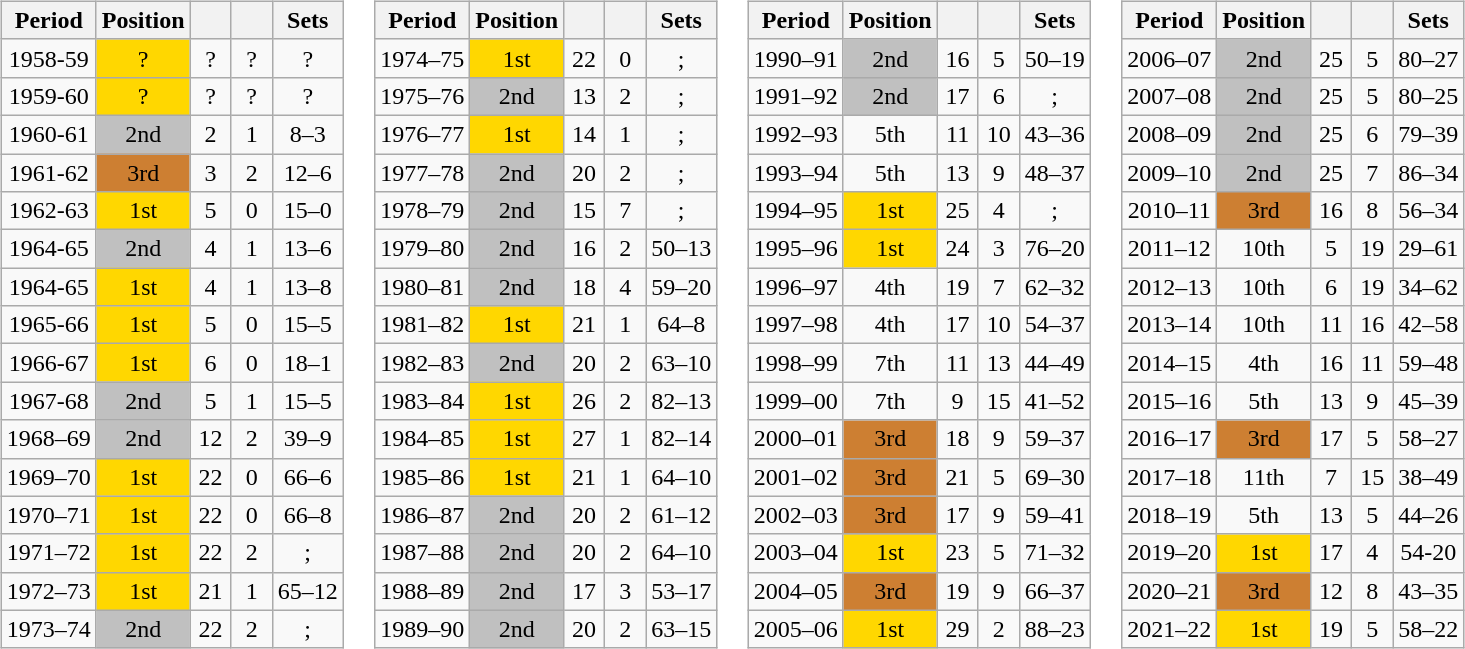<table>
<tr>
<td style="vertical-align:top; width:25%;"><br><table class="wikitable" style="text-align: center">
<tr>
<th>Period</th>
<th>Position</th>
<th style="width:20px;"></th>
<th style="width:20px;"></th>
<th style="width:40px;">Sets</th>
</tr>
<tr>
<td>1958-59</td>
<td style="background:gold;">?</td>
<td>?</td>
<td>?</td>
<td>?</td>
</tr>
<tr>
<td>1959-60</td>
<td style="background:gold;">?</td>
<td>?</td>
<td>?</td>
<td>?</td>
</tr>
<tr>
<td>1960-61</td>
<td style="background:silver;">2nd</td>
<td>2</td>
<td>1</td>
<td>8–3</td>
</tr>
<tr>
<td>1961-62</td>
<td style="background:#cd7f32;">3rd</td>
<td>3</td>
<td>2</td>
<td>12–6</td>
</tr>
<tr>
<td>1962-63</td>
<td style="background:gold;">1st</td>
<td>5</td>
<td>0</td>
<td>15–0</td>
</tr>
<tr>
<td>1964-65</td>
<td style="background:silver;">2nd</td>
<td>4</td>
<td>1</td>
<td>13–6</td>
</tr>
<tr>
<td>1964-65</td>
<td style="background:gold;">1st</td>
<td>4</td>
<td>1</td>
<td>13–8</td>
</tr>
<tr>
<td>1965-66</td>
<td style="background:gold;">1st</td>
<td>5</td>
<td>0</td>
<td>15–5</td>
</tr>
<tr>
<td>1966-67</td>
<td style="background:gold;">1st</td>
<td>6</td>
<td>0</td>
<td>18–1</td>
</tr>
<tr>
<td>1967-68</td>
<td style="background:silver;">2nd</td>
<td>5</td>
<td>1</td>
<td>15–5</td>
</tr>
<tr>
<td>1968–69</td>
<td style="background:silver;">2nd</td>
<td>12</td>
<td>2</td>
<td>39–9</td>
</tr>
<tr>
<td>1969–70</td>
<td style="background:gold;">1st</td>
<td>22</td>
<td>0</td>
<td>66–6</td>
</tr>
<tr>
<td>1970–71</td>
<td style="background:gold;">1st</td>
<td>22</td>
<td>0</td>
<td>66–8</td>
</tr>
<tr>
<td>1971–72</td>
<td style="background:gold;">1st</td>
<td>22</td>
<td>2</td>
<td>;</td>
</tr>
<tr>
<td>1972–73</td>
<td style="background:gold;">1st</td>
<td>21</td>
<td>1</td>
<td>65–12</td>
</tr>
<tr>
<td>1973–74</td>
<td style="background:silver;">2nd</td>
<td>22</td>
<td>2</td>
<td>;</td>
</tr>
</table>
</td>
<td style="vertical-align:top; width:25%;"><br><table class="wikitable" style="text-align: center">
<tr>
<th>Period</th>
<th>Position</th>
<th style="width:20px;"></th>
<th style="width:20px;"></th>
<th style="width:40px;">Sets</th>
</tr>
<tr>
<td>1974–75</td>
<td style="background:gold;">1st</td>
<td>22</td>
<td>0</td>
<td>;</td>
</tr>
<tr>
<td>1975–76</td>
<td style="background:silver;">2nd</td>
<td>13</td>
<td>2</td>
<td>;</td>
</tr>
<tr>
<td>1976–77</td>
<td style="background:gold;">1st</td>
<td>14</td>
<td>1</td>
<td>;</td>
</tr>
<tr>
<td>1977–78</td>
<td style="background:silver;">2nd</td>
<td>20</td>
<td>2</td>
<td>;</td>
</tr>
<tr>
<td>1978–79</td>
<td style="background:silver;">2nd</td>
<td>15</td>
<td>7</td>
<td>;</td>
</tr>
<tr>
<td>1979–80</td>
<td style="background:silver;">2nd</td>
<td>16</td>
<td>2</td>
<td>50–13</td>
</tr>
<tr>
<td>1980–81</td>
<td style="background:silver;">2nd</td>
<td>18</td>
<td>4</td>
<td>59–20</td>
</tr>
<tr>
<td>1981–82</td>
<td style="background:gold;">1st</td>
<td>21</td>
<td>1</td>
<td>64–8</td>
</tr>
<tr>
<td>1982–83</td>
<td style="background:silver;">2nd</td>
<td>20</td>
<td>2</td>
<td>63–10</td>
</tr>
<tr>
<td>1983–84</td>
<td style="background:gold;">1st</td>
<td>26</td>
<td>2</td>
<td>82–13</td>
</tr>
<tr>
<td>1984–85</td>
<td style="background:gold;">1st</td>
<td>27</td>
<td>1</td>
<td>82–14</td>
</tr>
<tr>
<td>1985–86</td>
<td style="background:gold;">1st</td>
<td>21</td>
<td>1</td>
<td>64–10</td>
</tr>
<tr>
<td>1986–87</td>
<td style="background:silver;">2nd</td>
<td>20</td>
<td>2</td>
<td>61–12</td>
</tr>
<tr>
<td>1987–88</td>
<td style="background:silver;">2nd</td>
<td>20</td>
<td>2</td>
<td>64–10</td>
</tr>
<tr>
<td>1988–89</td>
<td style="background:silver;">2nd</td>
<td>17</td>
<td>3</td>
<td>53–17</td>
</tr>
<tr>
<td>1989–90</td>
<td style="background:silver;">2nd</td>
<td>20</td>
<td>2</td>
<td>63–15</td>
</tr>
</table>
</td>
<td style="vertical-align:top; width:25%;"><br><table class="wikitable" style="text-align: center">
<tr>
<th>Period</th>
<th>Position</th>
<th style="width:20px;"></th>
<th style="width:20px;"></th>
<th style="width:40px;">Sets</th>
</tr>
<tr>
<td>1990–91</td>
<td style="background:silver;">2nd</td>
<td>16</td>
<td>5</td>
<td>50–19</td>
</tr>
<tr>
<td>1991–92</td>
<td style="background:silver;">2nd</td>
<td>17</td>
<td>6</td>
<td>;</td>
</tr>
<tr>
<td>1992–93</td>
<td>5th</td>
<td>11</td>
<td>10</td>
<td>43–36</td>
</tr>
<tr>
<td>1993–94</td>
<td>5th</td>
<td>13</td>
<td>9</td>
<td>48–37</td>
</tr>
<tr>
<td>1994–95</td>
<td style="background:gold;">1st</td>
<td>25</td>
<td>4</td>
<td>;</td>
</tr>
<tr>
<td>1995–96</td>
<td style="background:gold;">1st</td>
<td>24</td>
<td>3</td>
<td>76–20</td>
</tr>
<tr>
<td>1996–97</td>
<td>4th</td>
<td>19</td>
<td>7</td>
<td>62–32</td>
</tr>
<tr>
<td>1997–98</td>
<td>4th</td>
<td>17</td>
<td>10</td>
<td>54–37</td>
</tr>
<tr>
<td>1998–99</td>
<td>7th</td>
<td>11</td>
<td>13</td>
<td>44–49</td>
</tr>
<tr>
<td>1999–00</td>
<td>7th</td>
<td>9</td>
<td>15</td>
<td>41–52</td>
</tr>
<tr>
<td>2000–01</td>
<td style="background:#cd7f32;">3rd</td>
<td>18</td>
<td>9</td>
<td>59–37</td>
</tr>
<tr>
<td>2001–02</td>
<td style="background:#cd7f32;">3rd</td>
<td>21</td>
<td>5</td>
<td>69–30</td>
</tr>
<tr>
<td>2002–03</td>
<td style="background:#cd7f32;">3rd</td>
<td>17</td>
<td>9</td>
<td>59–41</td>
</tr>
<tr>
<td>2003–04</td>
<td style="background:gold;">1st</td>
<td>23</td>
<td>5</td>
<td>71–32</td>
</tr>
<tr>
<td>2004–05</td>
<td style="background:#cd7f32;">3rd</td>
<td>19</td>
<td>9</td>
<td>66–37</td>
</tr>
<tr>
<td>2005–06</td>
<td style="background:gold;">1st</td>
<td>29</td>
<td>2</td>
<td>88–23</td>
</tr>
</table>
</td>
<td style="vertical-align:top; width:25%;"><br><table class="wikitable" style="text-align: center">
<tr>
<th>Period</th>
<th>Position</th>
<th style="width:20px;"></th>
<th style="width:20px;"></th>
<th style="width:40px;">Sets</th>
</tr>
<tr>
<td>2006–07</td>
<td style="background:silver;">2nd</td>
<td>25</td>
<td>5</td>
<td>80–27</td>
</tr>
<tr>
<td>2007–08</td>
<td style="background:silver;">2nd</td>
<td>25</td>
<td>5</td>
<td>80–25</td>
</tr>
<tr>
<td>2008–09</td>
<td style="background:silver;">2nd</td>
<td>25</td>
<td>6</td>
<td>79–39</td>
</tr>
<tr>
<td>2009–10</td>
<td style="background:silver;">2nd</td>
<td>25</td>
<td>7</td>
<td>86–34</td>
</tr>
<tr>
<td>2010–11</td>
<td style="background:#cd7f32;">3rd</td>
<td>16</td>
<td>8</td>
<td>56–34</td>
</tr>
<tr>
<td>2011–12</td>
<td>10th</td>
<td>5</td>
<td>19</td>
<td>29–61</td>
</tr>
<tr>
<td>2012–13</td>
<td>10th</td>
<td>6</td>
<td>19</td>
<td>34–62</td>
</tr>
<tr>
<td>2013–14</td>
<td>10th</td>
<td>11</td>
<td>16</td>
<td>42–58</td>
</tr>
<tr>
<td>2014–15</td>
<td>4th</td>
<td>16</td>
<td>11</td>
<td>59–48</td>
</tr>
<tr>
<td>2015–16</td>
<td>5th</td>
<td>13</td>
<td>9</td>
<td>45–39</td>
</tr>
<tr>
<td>2016–17</td>
<td style="background:#cd7f32;">3rd</td>
<td>17</td>
<td>5</td>
<td>58–27</td>
</tr>
<tr>
<td>2017–18</td>
<td>11th</td>
<td>7</td>
<td>15</td>
<td>38–49</td>
</tr>
<tr>
<td>2018–19</td>
<td>5th</td>
<td>13</td>
<td>5</td>
<td>44–26</td>
</tr>
<tr>
<td>2019–20</td>
<td style="background:gold;">1st</td>
<td>17</td>
<td>4</td>
<td>54-20</td>
</tr>
<tr>
<td>2020–21</td>
<td style="background:#cd7f32;">3rd</td>
<td>12</td>
<td>8</td>
<td>43–35</td>
</tr>
<tr>
<td>2021–22</td>
<td style="background:gold;">1st</td>
<td>19</td>
<td>5</td>
<td>58–22</td>
</tr>
</table>
</td>
</tr>
</table>
